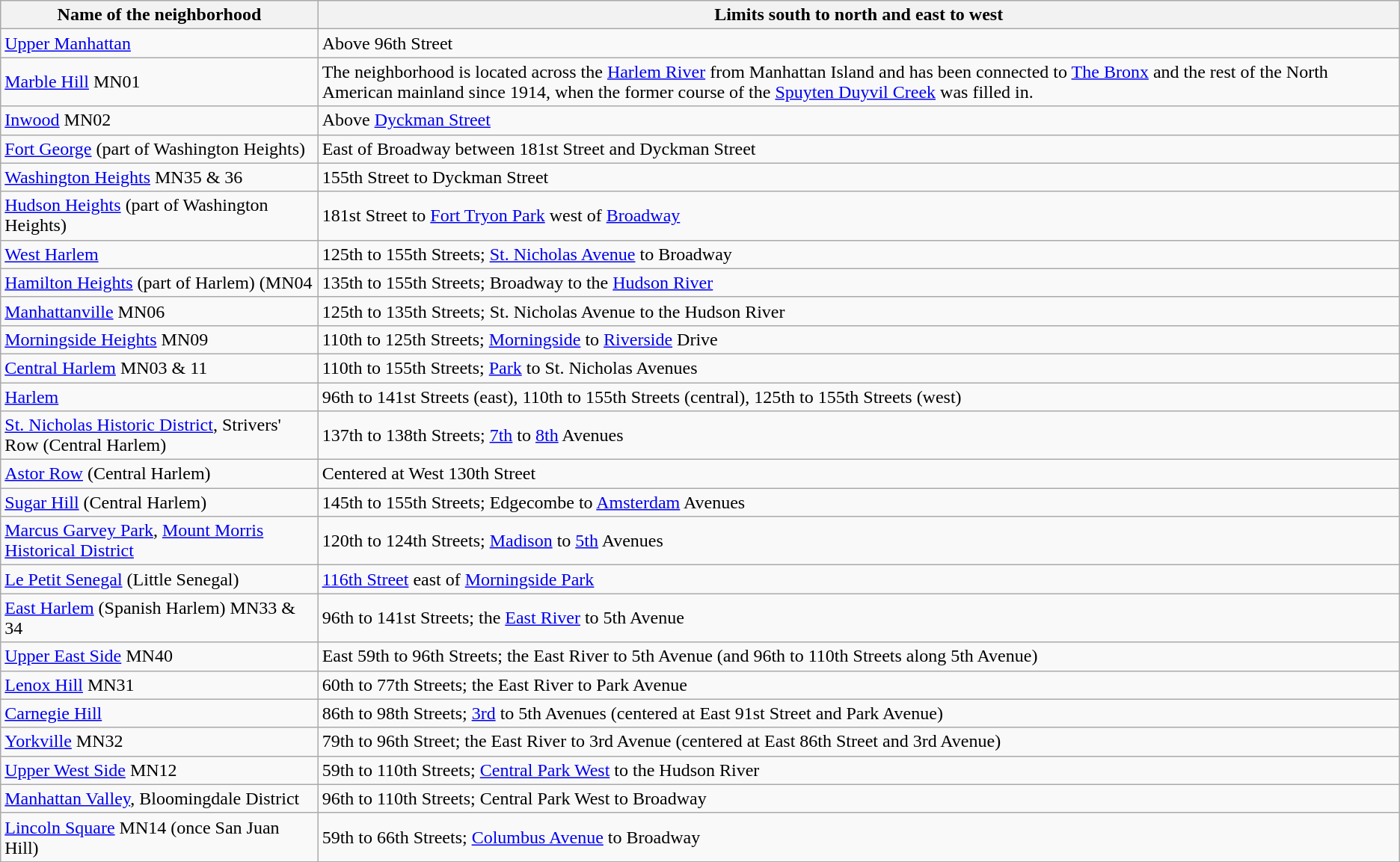<table class="wikitable sortable">
<tr>
<th>Name of the neighborhood</th>
<th>Limits south to north and east to west</th>
</tr>
<tr>
<td><a href='#'>Upper Manhattan</a></td>
<td>Above 96th Street</td>
</tr>
<tr>
<td><a href='#'>Marble Hill</a> MN01</td>
<td>The neighborhood is located across the <a href='#'>Harlem River</a> from Manhattan Island and has been connected to <a href='#'>The Bronx</a> and the rest of the North American mainland since 1914, when the former course of the <a href='#'>Spuyten Duyvil Creek</a> was filled in.</td>
</tr>
<tr>
<td><a href='#'>Inwood</a> MN02</td>
<td>Above <a href='#'>Dyckman Street</a></td>
</tr>
<tr>
<td><a href='#'>Fort George</a> (part of Washington Heights)</td>
<td>East of Broadway between 181st Street and Dyckman Street</td>
</tr>
<tr>
<td><a href='#'>Washington Heights</a> MN35 & 36</td>
<td>155th Street to Dyckman Street</td>
</tr>
<tr>
<td><a href='#'>Hudson Heights</a> (part of Washington Heights)</td>
<td>181st Street to <a href='#'>Fort Tryon Park</a> west of <a href='#'>Broadway</a></td>
</tr>
<tr>
<td><a href='#'>West Harlem</a></td>
<td>125th to 155th Streets; <a href='#'>St. Nicholas Avenue</a> to Broadway</td>
</tr>
<tr>
<td><a href='#'>Hamilton Heights</a> (part of Harlem) (MN04</td>
<td>135th to 155th Streets; Broadway to the <a href='#'>Hudson River</a></td>
</tr>
<tr>
<td><a href='#'>Manhattanville</a> MN06</td>
<td>125th to 135th Streets; St. Nicholas Avenue to the Hudson River</td>
</tr>
<tr>
<td><a href='#'>Morningside Heights</a> MN09</td>
<td>110th to 125th Streets; <a href='#'>Morningside</a> to <a href='#'>Riverside</a> Drive</td>
</tr>
<tr>
<td><a href='#'>Central Harlem</a> MN03 & 11</td>
<td>110th to 155th Streets; <a href='#'>Park</a> to St. Nicholas Avenues</td>
</tr>
<tr>
<td><a href='#'>Harlem</a></td>
<td>96th to 141st Streets (east), 110th to 155th Streets (central), 125th to 155th Streets (west)</td>
</tr>
<tr>
<td><a href='#'>St. Nicholas Historic District</a>,  Strivers' Row (Central Harlem)</td>
<td>137th to 138th Streets; <a href='#'>7th</a> to <a href='#'>8th</a> Avenues</td>
</tr>
<tr>
<td><a href='#'>Astor Row</a> (Central Harlem)</td>
<td>Centered at West 130th Street</td>
</tr>
<tr>
<td><a href='#'>Sugar Hill</a> (Central Harlem)</td>
<td>145th to 155th Streets; Edgecombe to <a href='#'>Amsterdam</a> Avenues</td>
</tr>
<tr>
<td><a href='#'>Marcus Garvey Park</a>, <a href='#'>Mount Morris Historical District</a></td>
<td>120th to 124th Streets; <a href='#'>Madison</a> to <a href='#'>5th</a> Avenues</td>
</tr>
<tr>
<td><a href='#'>Le Petit Senegal</a> (Little Senegal)</td>
<td><a href='#'>116th Street</a> east of <a href='#'>Morningside Park</a></td>
</tr>
<tr>
<td><a href='#'>East Harlem</a> (Spanish Harlem) MN33 & 34</td>
<td>96th to 141st Streets; the <a href='#'>East River</a> to 5th Avenue</td>
</tr>
<tr>
<td><a href='#'>Upper East Side</a> MN40</td>
<td>East 59th to 96th Streets; the East River to 5th Avenue (and 96th to 110th Streets along 5th Avenue)</td>
</tr>
<tr>
<td><a href='#'>Lenox Hill</a> MN31</td>
<td>60th to 77th Streets; the East River to Park Avenue</td>
</tr>
<tr>
<td><a href='#'>Carnegie Hill</a></td>
<td>86th to 98th Streets; <a href='#'>3rd</a> to 5th Avenues (centered at East 91st Street and Park Avenue)</td>
</tr>
<tr>
<td><a href='#'>Yorkville</a> MN32</td>
<td>79th to 96th Street; the East River to 3rd Avenue (centered at East 86th Street and 3rd Avenue)</td>
</tr>
<tr>
<td><a href='#'>Upper West Side</a> MN12</td>
<td>59th to 110th Streets; <a href='#'>Central Park West</a> to the Hudson River</td>
</tr>
<tr>
<td><a href='#'>Manhattan Valley</a>, Bloomingdale District</td>
<td>96th to 110th Streets; Central Park West to Broadway</td>
</tr>
<tr>
<td><a href='#'>Lincoln Square</a> MN14 (once San Juan Hill)</td>
<td>59th to 66th Streets; <a href='#'>Columbus Avenue</a> to Broadway</td>
</tr>
</table>
